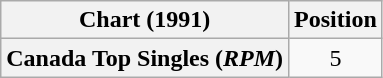<table class="wikitable plainrowheaders" style="text-align:center">
<tr>
<th scope="col">Chart (1991)</th>
<th scope="col">Position</th>
</tr>
<tr>
<th scope="row">Canada Top Singles (<em>RPM</em>)</th>
<td>5</td>
</tr>
</table>
